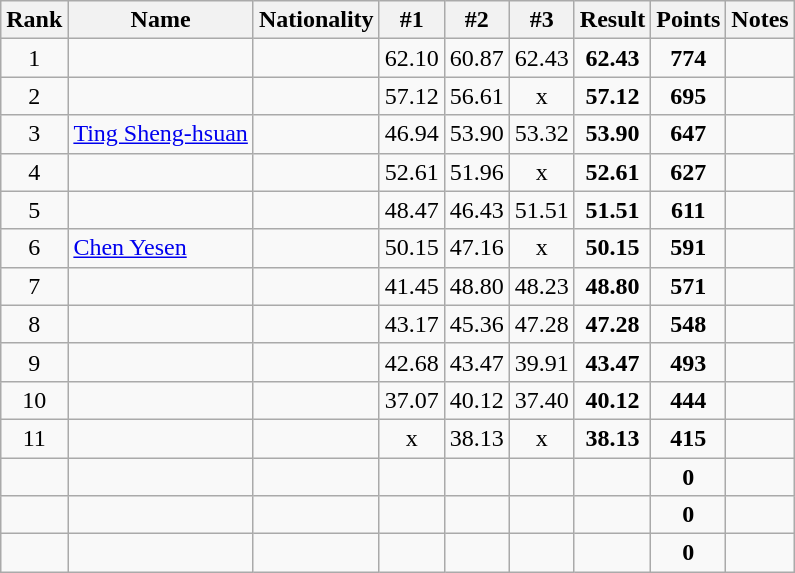<table class="wikitable sortable" style="text-align:center">
<tr>
<th>Rank</th>
<th>Name</th>
<th>Nationality</th>
<th>#1</th>
<th>#2</th>
<th>#3</th>
<th>Result</th>
<th>Points</th>
<th>Notes</th>
</tr>
<tr>
<td>1</td>
<td align=left></td>
<td align=left></td>
<td>62.10</td>
<td>60.87</td>
<td>62.43</td>
<td><strong>62.43</strong></td>
<td><strong>774</strong></td>
<td></td>
</tr>
<tr>
<td>2</td>
<td align=left></td>
<td align=left></td>
<td>57.12</td>
<td>56.61</td>
<td>x</td>
<td><strong>57.12</strong></td>
<td><strong>695</strong></td>
<td></td>
</tr>
<tr>
<td>3</td>
<td align=left><a href='#'>Ting Sheng-hsuan</a></td>
<td align=left></td>
<td>46.94</td>
<td>53.90</td>
<td>53.32</td>
<td><strong>53.90</strong></td>
<td><strong>647</strong></td>
<td></td>
</tr>
<tr>
<td>4</td>
<td align=left></td>
<td align=left></td>
<td>52.61</td>
<td>51.96</td>
<td>x</td>
<td><strong>52.61</strong></td>
<td><strong>627</strong></td>
<td></td>
</tr>
<tr>
<td>5</td>
<td align=left></td>
<td align=left></td>
<td>48.47</td>
<td>46.43</td>
<td>51.51</td>
<td><strong>51.51</strong></td>
<td><strong>611</strong></td>
<td></td>
</tr>
<tr>
<td>6</td>
<td align=left><a href='#'>Chen Yesen</a></td>
<td align=left></td>
<td>50.15</td>
<td>47.16</td>
<td>x</td>
<td><strong>50.15</strong></td>
<td><strong>591</strong></td>
<td></td>
</tr>
<tr>
<td>7</td>
<td align=left></td>
<td align=left></td>
<td>41.45</td>
<td>48.80</td>
<td>48.23</td>
<td><strong>48.80</strong></td>
<td><strong>571</strong></td>
<td></td>
</tr>
<tr>
<td>8</td>
<td align=left></td>
<td align=left></td>
<td>43.17</td>
<td>45.36</td>
<td>47.28</td>
<td><strong>47.28</strong></td>
<td><strong>548</strong></td>
<td></td>
</tr>
<tr>
<td>9</td>
<td align=left></td>
<td align=left></td>
<td>42.68</td>
<td>43.47</td>
<td>39.91</td>
<td><strong>43.47</strong></td>
<td><strong>493</strong></td>
<td></td>
</tr>
<tr>
<td>10</td>
<td align=left></td>
<td align=left></td>
<td>37.07</td>
<td>40.12</td>
<td>37.40</td>
<td><strong>40.12</strong></td>
<td><strong>444</strong></td>
<td></td>
</tr>
<tr>
<td>11</td>
<td align=left></td>
<td align=left></td>
<td>x</td>
<td>38.13</td>
<td>x</td>
<td><strong>38.13</strong></td>
<td><strong>415</strong></td>
<td></td>
</tr>
<tr>
<td></td>
<td align=left></td>
<td align=left></td>
<td></td>
<td></td>
<td></td>
<td><strong></strong></td>
<td><strong>0</strong></td>
<td></td>
</tr>
<tr>
<td></td>
<td align=left></td>
<td align=left></td>
<td></td>
<td></td>
<td></td>
<td><strong></strong></td>
<td><strong>0</strong></td>
<td></td>
</tr>
<tr>
<td></td>
<td align=left></td>
<td align=left></td>
<td></td>
<td></td>
<td></td>
<td><strong></strong></td>
<td><strong>0</strong></td>
<td></td>
</tr>
</table>
